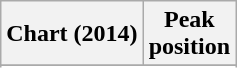<table class="wikitable sortable plainrowheaders" style="text-align:center;">
<tr>
<th>Chart (2014)</th>
<th>Peak<br>position</th>
</tr>
<tr>
</tr>
<tr>
</tr>
<tr>
</tr>
<tr>
</tr>
<tr>
</tr>
<tr>
</tr>
<tr>
</tr>
<tr>
</tr>
<tr>
</tr>
<tr>
</tr>
<tr>
</tr>
<tr>
</tr>
<tr>
</tr>
<tr>
</tr>
</table>
